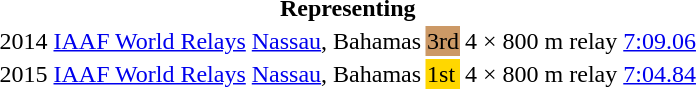<table>
<tr>
<th colspan="6">Representing </th>
</tr>
<tr>
<td>2014</td>
<td><a href='#'>IAAF World Relays</a></td>
<td><a href='#'>Nassau</a>, Bahamas</td>
<td style="background:#c96;">3rd</td>
<td>4 × 800 m relay</td>
<td><a href='#'>7:09.06</a></td>
</tr>
<tr>
<td>2015</td>
<td><a href='#'>IAAF World Relays</a></td>
<td><a href='#'>Nassau</a>, Bahamas</td>
<td bgcolor="gold">1st</td>
<td>4 × 800 m relay</td>
<td><a href='#'>7:04.84</a></td>
</tr>
</table>
